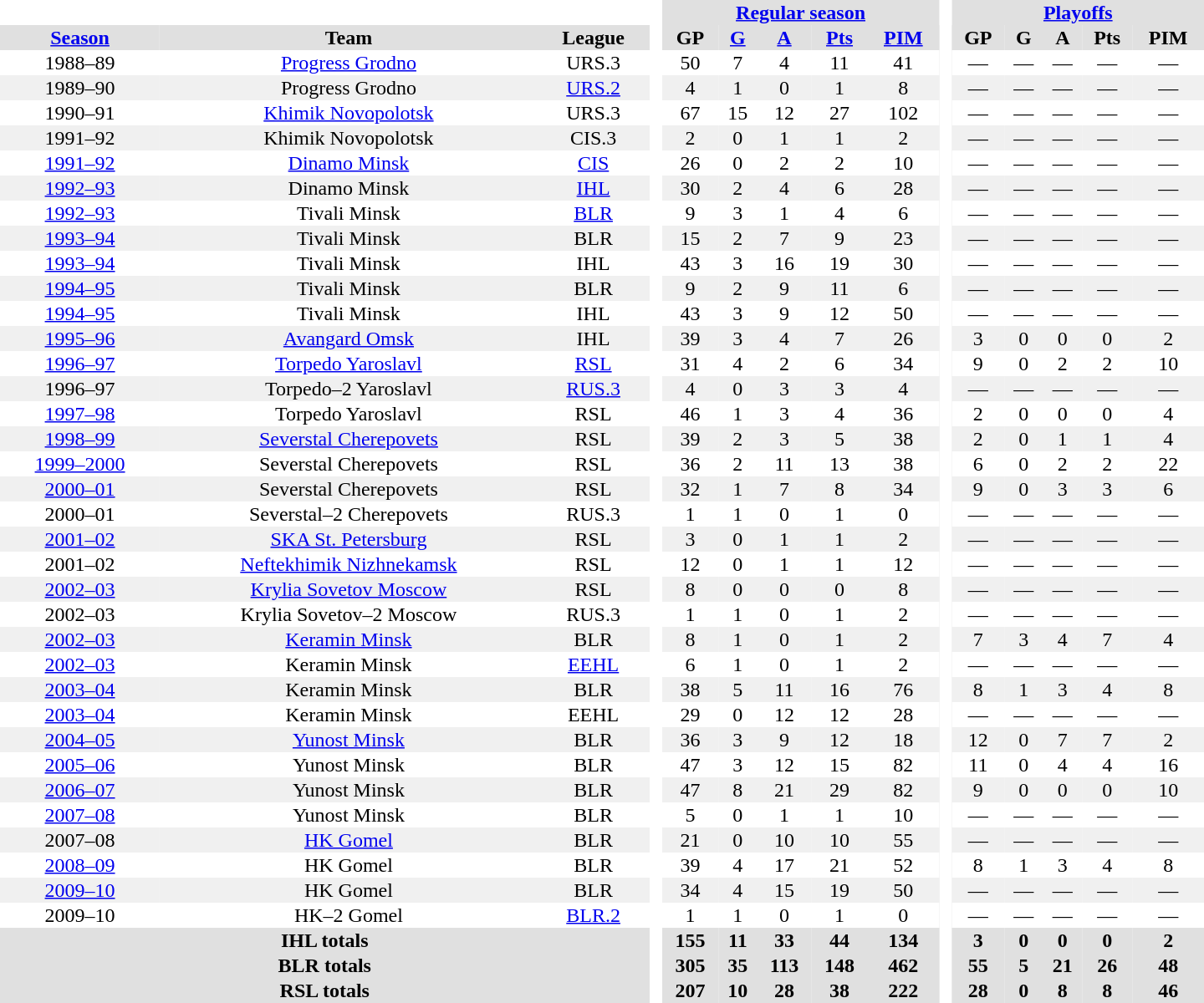<table border="0" cellpadding="1" cellspacing="0" style="text-align:center; width:60em">
<tr bgcolor="#e0e0e0">
<th colspan="3" bgcolor="#ffffff"> </th>
<th rowspan="99" bgcolor="#ffffff"> </th>
<th colspan="5"><a href='#'>Regular season</a></th>
<th rowspan="99" bgcolor="#ffffff"> </th>
<th colspan="5"><a href='#'>Playoffs</a></th>
</tr>
<tr bgcolor="#e0e0e0">
<th><a href='#'>Season</a></th>
<th>Team</th>
<th>League</th>
<th>GP</th>
<th><a href='#'>G</a></th>
<th><a href='#'>A</a></th>
<th><a href='#'>Pts</a></th>
<th><a href='#'>PIM</a></th>
<th>GP</th>
<th>G</th>
<th>A</th>
<th>Pts</th>
<th>PIM</th>
</tr>
<tr>
<td>1988–89</td>
<td><a href='#'>Progress Grodno</a></td>
<td>URS.3</td>
<td>50</td>
<td>7</td>
<td>4</td>
<td>11</td>
<td>41</td>
<td>—</td>
<td>—</td>
<td>—</td>
<td>—</td>
<td>—</td>
</tr>
<tr bgcolor="#f0f0f0">
<td>1989–90</td>
<td>Progress Grodno</td>
<td><a href='#'>URS.2</a></td>
<td>4</td>
<td>1</td>
<td>0</td>
<td>1</td>
<td>8</td>
<td>—</td>
<td>—</td>
<td>—</td>
<td>—</td>
<td>—</td>
</tr>
<tr>
<td>1990–91</td>
<td><a href='#'>Khimik Novopolotsk</a></td>
<td>URS.3</td>
<td>67</td>
<td>15</td>
<td>12</td>
<td>27</td>
<td>102</td>
<td>—</td>
<td>—</td>
<td>—</td>
<td>—</td>
<td>—</td>
</tr>
<tr bgcolor="#f0f0f0">
<td>1991–92</td>
<td>Khimik Novopolotsk</td>
<td>CIS.3</td>
<td>2</td>
<td>0</td>
<td>1</td>
<td>1</td>
<td>2</td>
<td>—</td>
<td>—</td>
<td>—</td>
<td>—</td>
<td>—</td>
</tr>
<tr>
<td><a href='#'>1991–92</a></td>
<td><a href='#'>Dinamo Minsk</a></td>
<td><a href='#'>CIS</a></td>
<td>26</td>
<td>0</td>
<td>2</td>
<td>2</td>
<td>10</td>
<td>—</td>
<td>—</td>
<td>—</td>
<td>—</td>
<td>—</td>
</tr>
<tr bgcolor="#f0f0f0">
<td><a href='#'>1992–93</a></td>
<td>Dinamo Minsk</td>
<td><a href='#'>IHL</a></td>
<td>30</td>
<td>2</td>
<td>4</td>
<td>6</td>
<td>28</td>
<td>—</td>
<td>—</td>
<td>—</td>
<td>—</td>
<td>—</td>
</tr>
<tr>
<td><a href='#'>1992–93</a></td>
<td>Tivali Minsk</td>
<td><a href='#'>BLR</a></td>
<td>9</td>
<td>3</td>
<td>1</td>
<td>4</td>
<td>6</td>
<td>—</td>
<td>—</td>
<td>—</td>
<td>—</td>
<td>—</td>
</tr>
<tr bgcolor="#f0f0f0">
<td><a href='#'>1993–94</a></td>
<td>Tivali Minsk</td>
<td>BLR</td>
<td>15</td>
<td>2</td>
<td>7</td>
<td>9</td>
<td>23</td>
<td>—</td>
<td>—</td>
<td>—</td>
<td>—</td>
<td>—</td>
</tr>
<tr>
<td><a href='#'>1993–94</a></td>
<td>Tivali Minsk</td>
<td>IHL</td>
<td>43</td>
<td>3</td>
<td>16</td>
<td>19</td>
<td>30</td>
<td>—</td>
<td>—</td>
<td>—</td>
<td>—</td>
<td>—</td>
</tr>
<tr bgcolor="#f0f0f0">
<td><a href='#'>1994–95</a></td>
<td>Tivali Minsk</td>
<td>BLR</td>
<td>9</td>
<td>2</td>
<td>9</td>
<td>11</td>
<td>6</td>
<td>—</td>
<td>—</td>
<td>—</td>
<td>—</td>
<td>—</td>
</tr>
<tr>
<td><a href='#'>1994–95</a></td>
<td>Tivali Minsk</td>
<td>IHL</td>
<td>43</td>
<td>3</td>
<td>9</td>
<td>12</td>
<td>50</td>
<td>—</td>
<td>—</td>
<td>—</td>
<td>—</td>
<td>—</td>
</tr>
<tr bgcolor="#f0f0f0">
<td><a href='#'>1995–96</a></td>
<td><a href='#'>Avangard Omsk</a></td>
<td>IHL</td>
<td>39</td>
<td>3</td>
<td>4</td>
<td>7</td>
<td>26</td>
<td>3</td>
<td>0</td>
<td>0</td>
<td>0</td>
<td>2</td>
</tr>
<tr>
<td><a href='#'>1996–97</a></td>
<td><a href='#'>Torpedo Yaroslavl</a></td>
<td><a href='#'>RSL</a></td>
<td>31</td>
<td>4</td>
<td>2</td>
<td>6</td>
<td>34</td>
<td>9</td>
<td>0</td>
<td>2</td>
<td>2</td>
<td>10</td>
</tr>
<tr bgcolor="#f0f0f0">
<td>1996–97</td>
<td>Torpedo–2 Yaroslavl</td>
<td><a href='#'>RUS.3</a></td>
<td>4</td>
<td>0</td>
<td>3</td>
<td>3</td>
<td>4</td>
<td>—</td>
<td>—</td>
<td>—</td>
<td>—</td>
<td>—</td>
</tr>
<tr>
<td><a href='#'>1997–98</a></td>
<td>Torpedo Yaroslavl</td>
<td>RSL</td>
<td>46</td>
<td>1</td>
<td>3</td>
<td>4</td>
<td>36</td>
<td>2</td>
<td>0</td>
<td>0</td>
<td>0</td>
<td>4</td>
</tr>
<tr bgcolor="#f0f0f0">
<td><a href='#'>1998–99</a></td>
<td><a href='#'>Severstal Cherepovets</a></td>
<td>RSL</td>
<td>39</td>
<td>2</td>
<td>3</td>
<td>5</td>
<td>38</td>
<td>2</td>
<td>0</td>
<td>1</td>
<td>1</td>
<td>4</td>
</tr>
<tr>
<td><a href='#'>1999–2000</a></td>
<td>Severstal Cherepovets</td>
<td>RSL</td>
<td>36</td>
<td>2</td>
<td>11</td>
<td>13</td>
<td>38</td>
<td>6</td>
<td>0</td>
<td>2</td>
<td>2</td>
<td>22</td>
</tr>
<tr bgcolor="#f0f0f0">
<td><a href='#'>2000–01</a></td>
<td>Severstal Cherepovets</td>
<td>RSL</td>
<td>32</td>
<td>1</td>
<td>7</td>
<td>8</td>
<td>34</td>
<td>9</td>
<td>0</td>
<td>3</td>
<td>3</td>
<td>6</td>
</tr>
<tr>
<td>2000–01</td>
<td>Severstal–2 Cherepovets</td>
<td>RUS.3</td>
<td>1</td>
<td>1</td>
<td>0</td>
<td>1</td>
<td>0</td>
<td>—</td>
<td>—</td>
<td>—</td>
<td>—</td>
<td>—</td>
</tr>
<tr bgcolor="#f0f0f0">
<td><a href='#'>2001–02</a></td>
<td><a href='#'>SKA St. Petersburg</a></td>
<td>RSL</td>
<td>3</td>
<td>0</td>
<td>1</td>
<td>1</td>
<td>2</td>
<td>—</td>
<td>—</td>
<td>—</td>
<td>—</td>
<td>—</td>
</tr>
<tr>
<td>2001–02</td>
<td><a href='#'>Neftekhimik Nizhnekamsk</a></td>
<td>RSL</td>
<td>12</td>
<td>0</td>
<td>1</td>
<td>1</td>
<td>12</td>
<td>—</td>
<td>—</td>
<td>—</td>
<td>—</td>
<td>—</td>
</tr>
<tr bgcolor="#f0f0f0">
<td><a href='#'>2002–03</a></td>
<td><a href='#'>Krylia Sovetov Moscow</a></td>
<td>RSL</td>
<td>8</td>
<td>0</td>
<td>0</td>
<td>0</td>
<td>8</td>
<td>—</td>
<td>—</td>
<td>—</td>
<td>—</td>
<td>—</td>
</tr>
<tr>
<td>2002–03</td>
<td>Krylia Sovetov–2 Moscow</td>
<td>RUS.3</td>
<td>1</td>
<td>1</td>
<td>0</td>
<td>1</td>
<td>2</td>
<td>—</td>
<td>—</td>
<td>—</td>
<td>—</td>
<td>—</td>
</tr>
<tr bgcolor="#f0f0f0">
<td><a href='#'>2002–03</a></td>
<td><a href='#'>Keramin Minsk</a></td>
<td>BLR</td>
<td>8</td>
<td>1</td>
<td>0</td>
<td>1</td>
<td>2</td>
<td>7</td>
<td>3</td>
<td>4</td>
<td>7</td>
<td>4</td>
</tr>
<tr>
<td><a href='#'>2002–03</a></td>
<td>Keramin Minsk</td>
<td><a href='#'>EEHL</a></td>
<td>6</td>
<td>1</td>
<td>0</td>
<td>1</td>
<td>2</td>
<td>—</td>
<td>—</td>
<td>—</td>
<td>—</td>
<td>—</td>
</tr>
<tr bgcolor="#f0f0f0">
<td><a href='#'>2003–04</a></td>
<td>Keramin Minsk</td>
<td>BLR</td>
<td>38</td>
<td>5</td>
<td>11</td>
<td>16</td>
<td>76</td>
<td>8</td>
<td>1</td>
<td>3</td>
<td>4</td>
<td>8</td>
</tr>
<tr>
<td><a href='#'>2003–04</a></td>
<td>Keramin Minsk</td>
<td>EEHL</td>
<td>29</td>
<td>0</td>
<td>12</td>
<td>12</td>
<td>28</td>
<td>—</td>
<td>—</td>
<td>—</td>
<td>—</td>
<td>—</td>
</tr>
<tr bgcolor="#f0f0f0">
<td><a href='#'>2004–05</a></td>
<td><a href='#'>Yunost Minsk</a></td>
<td>BLR</td>
<td>36</td>
<td>3</td>
<td>9</td>
<td>12</td>
<td>18</td>
<td>12</td>
<td>0</td>
<td>7</td>
<td>7</td>
<td>2</td>
</tr>
<tr>
<td><a href='#'>2005–06</a></td>
<td>Yunost Minsk</td>
<td>BLR</td>
<td>47</td>
<td>3</td>
<td>12</td>
<td>15</td>
<td>82</td>
<td>11</td>
<td>0</td>
<td>4</td>
<td>4</td>
<td>16</td>
</tr>
<tr bgcolor="#f0f0f0">
<td><a href='#'>2006–07</a></td>
<td>Yunost Minsk</td>
<td>BLR</td>
<td>47</td>
<td>8</td>
<td>21</td>
<td>29</td>
<td>82</td>
<td>9</td>
<td>0</td>
<td>0</td>
<td>0</td>
<td>10</td>
</tr>
<tr>
<td><a href='#'>2007–08</a></td>
<td>Yunost Minsk</td>
<td>BLR</td>
<td>5</td>
<td>0</td>
<td>1</td>
<td>1</td>
<td>10</td>
<td>—</td>
<td>—</td>
<td>—</td>
<td>—</td>
<td>—</td>
</tr>
<tr bgcolor="#f0f0f0">
<td>2007–08</td>
<td><a href='#'>HK Gomel</a></td>
<td>BLR</td>
<td>21</td>
<td>0</td>
<td>10</td>
<td>10</td>
<td>55</td>
<td>—</td>
<td>—</td>
<td>—</td>
<td>—</td>
<td>—</td>
</tr>
<tr>
<td><a href='#'>2008–09</a></td>
<td>HK Gomel</td>
<td>BLR</td>
<td>39</td>
<td>4</td>
<td>17</td>
<td>21</td>
<td>52</td>
<td>8</td>
<td>1</td>
<td>3</td>
<td>4</td>
<td>8</td>
</tr>
<tr bgcolor="#f0f0f0">
<td><a href='#'>2009–10</a></td>
<td>HK Gomel</td>
<td>BLR</td>
<td>34</td>
<td>4</td>
<td>15</td>
<td>19</td>
<td>50</td>
<td>—</td>
<td>—</td>
<td>—</td>
<td>—</td>
<td>—</td>
</tr>
<tr>
<td>2009–10</td>
<td>HK–2 Gomel</td>
<td><a href='#'>BLR.2</a></td>
<td>1</td>
<td>1</td>
<td>0</td>
<td>1</td>
<td>0</td>
<td>—</td>
<td>—</td>
<td>—</td>
<td>—</td>
<td>—</td>
</tr>
<tr bgcolor="#e0e0e0">
<th colspan="3">IHL totals</th>
<th>155</th>
<th>11</th>
<th>33</th>
<th>44</th>
<th>134</th>
<th>3</th>
<th>0</th>
<th>0</th>
<th>0</th>
<th>2</th>
</tr>
<tr bgcolor="#e0e0e0">
<th colspan="3">BLR totals</th>
<th>305</th>
<th>35</th>
<th>113</th>
<th>148</th>
<th>462</th>
<th>55</th>
<th>5</th>
<th>21</th>
<th>26</th>
<th>48</th>
</tr>
<tr bgcolor="#e0e0e0">
<th colspan="3">RSL totals</th>
<th>207</th>
<th>10</th>
<th>28</th>
<th>38</th>
<th>222</th>
<th>28</th>
<th>0</th>
<th>8</th>
<th>8</th>
<th>46</th>
</tr>
</table>
